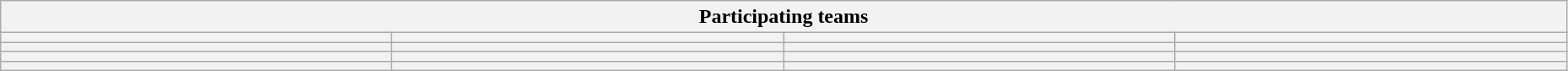<table class="wikitable" style="width:98%;">
<tr>
<th colspan=4>Participating teams</th>
</tr>
<tr>
<th width=25%></th>
<th width=25%></th>
<th width=25%></th>
<th width=25%></th>
</tr>
<tr>
<th></th>
<th></th>
<th></th>
<th></th>
</tr>
<tr>
<th></th>
<th></th>
<th></th>
<th></th>
</tr>
<tr>
<th></th>
<th></th>
<th></th>
<th></th>
</tr>
</table>
